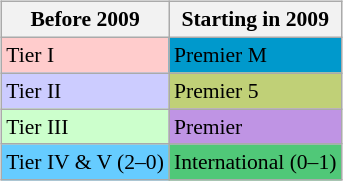<table width=43%>
<tr>
<td valign=top width=60%><br><table class=wikitable style=font-size:90%>
<tr>
<th>Before 2009</th>
<th>Starting in 2009</th>
</tr>
<tr>
<td style="background:#fcc;">Tier I</td>
<td style="background:#09c;">Premier M</td>
</tr>
<tr>
<td style="background:#ccf;">Tier II</td>
<td style="background:#c0d077;">Premier 5</td>
</tr>
<tr>
<td style="background:#cfc;">Tier III</td>
<td style="background:#bf94e4;">Premier</td>
</tr>
<tr>
<td style="background:#6cf;">Tier IV & V (2–0)</td>
<td style="background:#50c878;">International (0–1)</td>
</tr>
</table>
</td>
<td valign=top width=33%></td>
</tr>
</table>
